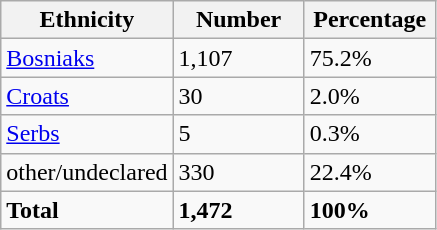<table class="wikitable">
<tr>
<th width="100px">Ethnicity</th>
<th width="80px">Number</th>
<th width="80px">Percentage</th>
</tr>
<tr>
<td><a href='#'>Bosniaks</a></td>
<td>1,107</td>
<td>75.2%</td>
</tr>
<tr>
<td><a href='#'>Croats</a></td>
<td>30</td>
<td>2.0%</td>
</tr>
<tr>
<td><a href='#'>Serbs</a></td>
<td>5</td>
<td>0.3%</td>
</tr>
<tr>
<td>other/undeclared</td>
<td>330</td>
<td>22.4%</td>
</tr>
<tr>
<td><strong>Total</strong></td>
<td><strong>1,472</strong></td>
<td><strong>100%</strong></td>
</tr>
</table>
